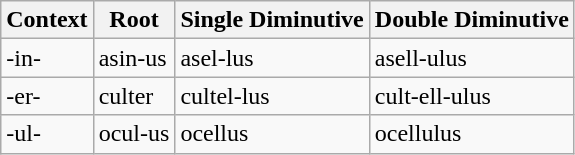<table class="wikitable">
<tr>
<th>Context</th>
<th>Root</th>
<th>Single Diminutive</th>
<th>Double Diminutive</th>
</tr>
<tr>
<td>-in-</td>
<td>asin-us</td>
<td>asel-lus</td>
<td>asell-ulus</td>
</tr>
<tr>
<td>-er-</td>
<td>culter</td>
<td>cultel-lus</td>
<td>cult-ell-ulus</td>
</tr>
<tr>
<td>-ul-</td>
<td>ocul-us</td>
<td>ocellus</td>
<td>ocellulus</td>
</tr>
</table>
